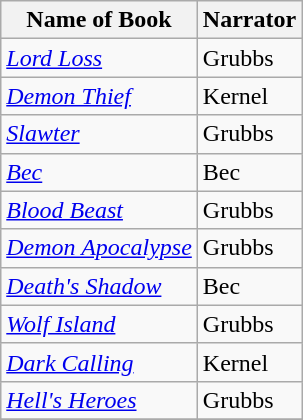<table class="sortable wikitable" border="1">
<tr>
<th>Name of Book</th>
<th>Narrator</th>
</tr>
<tr>
<td><em><a href='#'>Lord Loss</a></em></td>
<td>Grubbs</td>
</tr>
<tr>
<td><em><a href='#'>Demon Thief</a></em></td>
<td>Kernel</td>
</tr>
<tr>
<td><em><a href='#'>Slawter</a></em></td>
<td>Grubbs</td>
</tr>
<tr>
<td><a href='#'><em>Bec</em></a></td>
<td>Bec</td>
</tr>
<tr>
<td><em><a href='#'>Blood Beast</a></em></td>
<td>Grubbs</td>
</tr>
<tr>
<td><em><a href='#'>Demon Apocalypse</a></em></td>
<td>Grubbs</td>
</tr>
<tr>
<td><a href='#'><em>Death's Shadow</em></a></td>
<td>Bec</td>
</tr>
<tr>
<td><a href='#'><em>Wolf Island</em></a></td>
<td>Grubbs</td>
</tr>
<tr>
<td><em><a href='#'>Dark Calling</a></em></td>
<td>Kernel</td>
</tr>
<tr>
<td><a href='#'><em>Hell's Heroes</em></a></td>
<td>Grubbs</td>
</tr>
<tr>
</tr>
</table>
